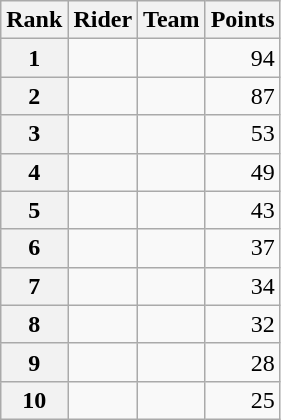<table class="wikitable" margin-bottom:0;">
<tr>
<th scope="col">Rank</th>
<th scope="col">Rider</th>
<th scope="col">Team</th>
<th scope="col">Points</th>
</tr>
<tr>
<th scope="row">1</th>
<td> </td>
<td></td>
<td align="right">94</td>
</tr>
<tr>
<th scope="row">2</th>
<td></td>
<td></td>
<td align="right">87</td>
</tr>
<tr>
<th scope="row">3</th>
<td></td>
<td></td>
<td align="right">53</td>
</tr>
<tr>
<th scope="row">4</th>
<td></td>
<td></td>
<td align="right">49</td>
</tr>
<tr>
<th scope="row">5</th>
<td></td>
<td></td>
<td align="right">43</td>
</tr>
<tr>
<th scope="row">6</th>
<td></td>
<td></td>
<td align="right">37</td>
</tr>
<tr>
<th scope="row">7</th>
<td></td>
<td></td>
<td align="right">34</td>
</tr>
<tr>
<th scope="row">8</th>
<td></td>
<td></td>
<td align="right">32</td>
</tr>
<tr>
<th scope="row">9</th>
<td></td>
<td></td>
<td align="right">28</td>
</tr>
<tr>
<th scope="row">10</th>
<td> </td>
<td></td>
<td align="right">25</td>
</tr>
</table>
